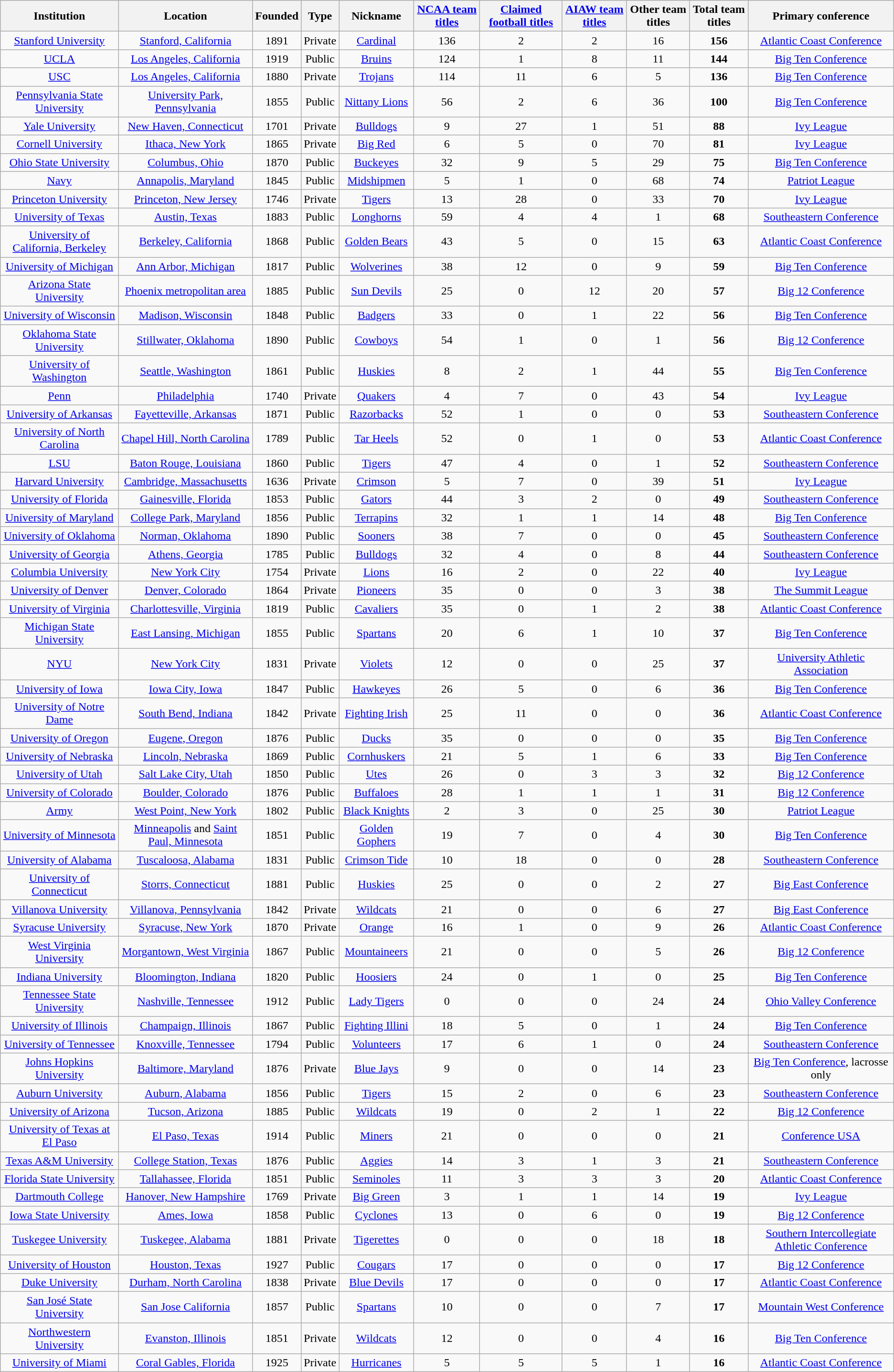<table class="wikitable sortable">
<tr>
<th>Institution</th>
<th>Location</th>
<th class="unsortable">Founded</th>
<th>Type</th>
<th>Nickname</th>
<th data-sort-type="number"><a href='#'>NCAA team titles</a></th>
<th data-sort-type="number"><a href='#'>Claimed football titles</a></th>
<th data-sort-type="number"><a href='#'>AIAW team titles</a></th>
<th data-sort-type="number">Other team titles</th>
<th data-sort-type="number">Total team titles</th>
<th>Primary conference</th>
</tr>
<tr>
<td align="center"><a href='#'>Stanford University</a></td>
<td align="center"><a href='#'>Stanford, California</a></td>
<td align="center">1891</td>
<td align="center">Private</td>
<td align="center"><a href='#'>Cardinal</a></td>
<td align="center">136</td>
<td align="center">2</td>
<td align="center">2</td>
<td align="center">16</td>
<td align="center"><strong>156</strong></td>
<td align="center"><a href='#'>Atlantic Coast Conference</a></td>
</tr>
<tr>
<td align="center"><a href='#'>UCLA</a></td>
<td align="center"><a href='#'>Los Angeles, California</a></td>
<td align="center">1919</td>
<td align="center">Public</td>
<td align="center"><a href='#'>Bruins</a></td>
<td align="center">124</td>
<td align="center">1</td>
<td align="center">8</td>
<td align="center">11</td>
<td align="center"><strong>144</strong></td>
<td align="center"><a href='#'>Big Ten Conference</a></td>
</tr>
<tr>
<td align="center"><a href='#'>USC</a></td>
<td align="center"><a href='#'>Los Angeles, California</a></td>
<td align="center">1880</td>
<td align="center">Private</td>
<td align="center"><a href='#'>Trojans</a></td>
<td align="center">114</td>
<td align="center">11</td>
<td align="center">6</td>
<td align="center">5</td>
<td align="center"><strong>136</strong></td>
<td align="center"><a href='#'>Big Ten Conference</a></td>
</tr>
<tr>
<td align="center"><a href='#'>Pennsylvania State University</a></td>
<td align="center"><a href='#'>University Park, Pennsylvania</a></td>
<td align="center">1855</td>
<td align="center">Public</td>
<td align="center"><a href='#'>Nittany Lions</a></td>
<td align="center">56</td>
<td align="center">2</td>
<td align="center">6</td>
<td align="center">36</td>
<td align="center"><strong>100</strong></td>
<td align="center"><a href='#'>Big Ten Conference</a></td>
</tr>
<tr>
<td align="center"><a href='#'>Yale University</a></td>
<td align="center"><a href='#'>New Haven, Connecticut</a></td>
<td align="center">1701</td>
<td align="center">Private</td>
<td align="center"><a href='#'>Bulldogs</a></td>
<td align="center">9</td>
<td align="center">27</td>
<td align="center">1</td>
<td align="center">51</td>
<td align="center"><strong>88</strong></td>
<td align="center"><a href='#'>Ivy League</a></td>
</tr>
<tr>
<td align="center"><a href='#'>Cornell University</a></td>
<td align="center"><a href='#'>Ithaca, New York</a></td>
<td align="center">1865</td>
<td align="center">Private</td>
<td align="center"><a href='#'>Big Red</a></td>
<td align="center">6</td>
<td align="center">5</td>
<td align="center">0</td>
<td align="center">70</td>
<td align="center"><strong>81</strong></td>
<td align="center"><a href='#'>Ivy League</a></td>
</tr>
<tr>
<td align="center"><a href='#'>Ohio State University</a></td>
<td align="center"><a href='#'>Columbus, Ohio</a></td>
<td align="center">1870</td>
<td align="center">Public</td>
<td align="center"><a href='#'>Buckeyes</a></td>
<td align="center">32</td>
<td align="center">9</td>
<td align="center">5</td>
<td align="center">29</td>
<td align="center"><strong>75</strong></td>
<td align="center"><a href='#'>Big Ten Conference</a></td>
</tr>
<tr>
<td align="center"><a href='#'>Navy</a></td>
<td align="center"><a href='#'>Annapolis, Maryland</a></td>
<td align="center">1845</td>
<td align="center">Public</td>
<td align="center"><a href='#'>Midshipmen</a></td>
<td align="center">5</td>
<td align="center">1</td>
<td align="center">0</td>
<td align="center">68</td>
<td align="center"><strong>74</strong></td>
<td align="center"><a href='#'>Patriot League</a></td>
</tr>
<tr>
<td align="center"><a href='#'>Princeton University</a></td>
<td align="center"><a href='#'>Princeton, New Jersey</a></td>
<td align="center">1746</td>
<td align="center">Private</td>
<td align="center"><a href='#'>Tigers</a></td>
<td align="center">13</td>
<td align="center">28</td>
<td align="center">0</td>
<td align="center">33</td>
<td align="center"><strong>70</strong></td>
<td align="center"><a href='#'>Ivy League</a></td>
</tr>
<tr>
<td align="center"><a href='#'>University of Texas</a></td>
<td align="center"><a href='#'>Austin, Texas</a></td>
<td align="center">1883</td>
<td align="center">Public</td>
<td align="center"><a href='#'>Longhorns</a></td>
<td align="center">59</td>
<td align="center">4</td>
<td align="center">4</td>
<td align="center">1</td>
<td align="center"><strong>68</strong></td>
<td align="center"><a href='#'>Southeastern Conference</a></td>
</tr>
<tr>
<td align="center"><a href='#'>University of California, Berkeley</a></td>
<td align="center"><a href='#'>Berkeley, California</a></td>
<td align="center">1868</td>
<td align="center">Public</td>
<td align="center"><a href='#'>Golden Bears</a></td>
<td align="center">43</td>
<td align="center">5</td>
<td align="center">0</td>
<td align="center">15</td>
<td align="center"><strong>63</strong></td>
<td align="center"><a href='#'>Atlantic Coast Conference</a></td>
</tr>
<tr>
<td align="center"><a href='#'>University of Michigan</a></td>
<td align="center"><a href='#'>Ann Arbor, Michigan</a></td>
<td align="center">1817</td>
<td align="center">Public</td>
<td align="center"><a href='#'>Wolverines</a></td>
<td align="center">38</td>
<td align="center">12</td>
<td align="center">0</td>
<td align="center">9</td>
<td align="center"><strong>59</strong></td>
<td align="center"><a href='#'>Big Ten Conference</a></td>
</tr>
<tr>
<td align="center"><a href='#'>Arizona State University</a></td>
<td align="center"><a href='#'>Phoenix metropolitan area</a></td>
<td align="center">1885</td>
<td align="center">Public</td>
<td align="center"><a href='#'>Sun Devils</a></td>
<td align="center">25</td>
<td align="center">0</td>
<td align="center">12</td>
<td align="center">20</td>
<td align="center"><strong>57</strong></td>
<td align="center"><a href='#'>Big 12 Conference</a></td>
</tr>
<tr>
<td align="center"><a href='#'>University of Wisconsin</a></td>
<td align="center"><a href='#'>Madison, Wisconsin</a></td>
<td align="center">1848</td>
<td align="center">Public</td>
<td align="center"><a href='#'>Badgers</a></td>
<td align="center">33</td>
<td align="center">0</td>
<td align="center">1</td>
<td align="center">22</td>
<td align="center"><strong>56</strong></td>
<td align="center"><a href='#'>Big Ten Conference</a></td>
</tr>
<tr>
<td align="center"><a href='#'>Oklahoma State University</a></td>
<td align="center"><a href='#'>Stillwater, Oklahoma</a></td>
<td align="center">1890</td>
<td align="center">Public</td>
<td align="center"><a href='#'>Cowboys</a></td>
<td align="center">54</td>
<td align="center">1</td>
<td align="center">0</td>
<td align="center">1</td>
<td align="center"><strong>56</strong></td>
<td align="center"><a href='#'>Big 12 Conference</a></td>
</tr>
<tr>
<td align="center"><a href='#'>University of Washington</a></td>
<td align="center"><a href='#'>Seattle, Washington</a></td>
<td align="center">1861</td>
<td align="center">Public</td>
<td align="center"><a href='#'>Huskies</a></td>
<td align="center">8</td>
<td align="center">2</td>
<td align="center">1</td>
<td align="center">44</td>
<td align="center"><strong>55</strong></td>
<td align="center"><a href='#'>Big Ten Conference</a></td>
</tr>
<tr>
<td align="center"><a href='#'>Penn</a></td>
<td align="center"><a href='#'>Philadelphia</a></td>
<td align="center">1740</td>
<td align="center">Private</td>
<td align="center"><a href='#'>Quakers</a></td>
<td align="center">4</td>
<td align="center">7</td>
<td align="center">0</td>
<td align="center">43</td>
<td align="center"><strong>54</strong></td>
<td align="center"><a href='#'>Ivy League</a></td>
</tr>
<tr>
<td align="center"><a href='#'>University of Arkansas</a></td>
<td align="center"><a href='#'>Fayetteville, Arkansas</a></td>
<td align="center">1871</td>
<td align="center">Public</td>
<td align="center"><a href='#'>Razorbacks</a></td>
<td align="center">52</td>
<td align="center">1</td>
<td align="center">0</td>
<td align="center">0</td>
<td align="center"><strong>53</strong></td>
<td align="center"><a href='#'>Southeastern Conference</a></td>
</tr>
<tr>
<td align="center"><a href='#'>University of North Carolina</a></td>
<td align="center"><a href='#'>Chapel Hill, North Carolina</a></td>
<td align="center">1789</td>
<td align="center">Public</td>
<td align="center"><a href='#'>Tar Heels</a></td>
<td align="center">52</td>
<td align="center">0</td>
<td align="center">1</td>
<td align="center">0</td>
<td align="center"><strong>53</strong></td>
<td align="center"><a href='#'>Atlantic Coast Conference</a></td>
</tr>
<tr>
<td align="center"><a href='#'>LSU</a></td>
<td align="center"><a href='#'>Baton Rouge, Louisiana</a></td>
<td align="center">1860</td>
<td align="center">Public</td>
<td align="center"><a href='#'>Tigers</a></td>
<td align="center">47</td>
<td align="center">4</td>
<td align="center">0</td>
<td align="center">1</td>
<td align="center"><strong>52</strong></td>
<td align="center"><a href='#'>Southeastern Conference</a></td>
</tr>
<tr>
<td align="center"><a href='#'>Harvard University</a></td>
<td align="center"><a href='#'>Cambridge, Massachusetts</a></td>
<td align="center">1636</td>
<td align="center">Private</td>
<td align="center"><a href='#'>Crimson</a></td>
<td align="center">5</td>
<td align="center">7</td>
<td align="center">0</td>
<td align="center">39</td>
<td align="center"><strong>51</strong></td>
<td align="center"><a href='#'>Ivy League</a></td>
</tr>
<tr>
<td align="center"><a href='#'>University of Florida</a></td>
<td align="center"><a href='#'>Gainesville, Florida</a></td>
<td align="center">1853</td>
<td align="center">Public</td>
<td align="center"><a href='#'>Gators</a></td>
<td align="center">44</td>
<td align="center">3</td>
<td align="center">2</td>
<td align="center">0</td>
<td align="center"><strong>49</strong></td>
<td align="center"><a href='#'>Southeastern Conference</a></td>
</tr>
<tr>
<td align="center"><a href='#'>University of Maryland</a></td>
<td align="center"><a href='#'>College Park, Maryland</a></td>
<td align="center">1856</td>
<td align="center">Public</td>
<td align="center"><a href='#'>Terrapins</a></td>
<td align="center">32</td>
<td align="center">1</td>
<td align="center">1</td>
<td align="center">14</td>
<td align="center"><strong>48</strong></td>
<td align="center"><a href='#'>Big Ten Conference</a></td>
</tr>
<tr>
<td align="center"><a href='#'>University of Oklahoma</a></td>
<td align="center"><a href='#'>Norman, Oklahoma</a></td>
<td align="center">1890</td>
<td align="center">Public</td>
<td align="center"><a href='#'>Sooners</a></td>
<td align="center">38</td>
<td align="center">7</td>
<td align="center">0</td>
<td align="center">0</td>
<td align="center"><strong>45</strong></td>
<td align="center"><a href='#'>Southeastern Conference</a></td>
</tr>
<tr>
<td align="center"><a href='#'>University of Georgia</a></td>
<td align="center"><a href='#'>Athens, Georgia</a></td>
<td align="center">1785</td>
<td align="center">Public</td>
<td align="center"><a href='#'>Bulldogs</a></td>
<td align="center">32</td>
<td align="center">4</td>
<td align="center">0</td>
<td align="center">8</td>
<td align="center"><strong>44</strong></td>
<td align="center"><a href='#'>Southeastern Conference</a></td>
</tr>
<tr>
<td align="center"><a href='#'>Columbia University</a></td>
<td align="center"><a href='#'>New York City</a></td>
<td align="center">1754</td>
<td align="center">Private</td>
<td align="center"><a href='#'>Lions</a></td>
<td align="center">16</td>
<td align="center">2</td>
<td align="center">0</td>
<td align="center">22</td>
<td align="center"><strong>40</strong></td>
<td align="center"><a href='#'>Ivy League</a></td>
</tr>
<tr>
<td align="center"><a href='#'>University of Denver</a></td>
<td align="center"><a href='#'>Denver, Colorado</a></td>
<td align="center">1864</td>
<td align="center">Private</td>
<td align="center"><a href='#'>Pioneers</a></td>
<td align="center">35</td>
<td align="center">0</td>
<td align="center">0</td>
<td align="center">3</td>
<td align="center"><strong>38</strong></td>
<td align="center"><a href='#'>The Summit League</a></td>
</tr>
<tr>
<td align="center"><a href='#'>University of Virginia</a></td>
<td align="center"><a href='#'>Charlottesville, Virginia</a></td>
<td align="center">1819</td>
<td align="center">Public</td>
<td align="center"><a href='#'>Cavaliers</a></td>
<td align="center">35</td>
<td align="center">0</td>
<td align="center">1</td>
<td align="center">2</td>
<td align="center"><strong>38</strong></td>
<td align="center"><a href='#'>Atlantic Coast Conference</a></td>
</tr>
<tr>
<td align="center"><a href='#'>Michigan State University</a></td>
<td align="center"><a href='#'>East Lansing, Michigan</a></td>
<td align="center">1855</td>
<td align="center">Public</td>
<td align="center"><a href='#'>Spartans</a></td>
<td align="center">20</td>
<td align="center">6</td>
<td align="center">1</td>
<td align="center">10</td>
<td align="center"><strong>37</strong></td>
<td align="center"><a href='#'>Big Ten Conference</a></td>
</tr>
<tr>
<td align="center"><a href='#'>NYU</a></td>
<td align="center"><a href='#'>New York City</a></td>
<td align="center">1831</td>
<td align="center">Private</td>
<td align="center"><a href='#'>Violets</a></td>
<td align="center">12</td>
<td align="center">0</td>
<td align="center">0</td>
<td align="center">25</td>
<td align="center"><strong>37</strong></td>
<td align="center"><a href='#'>University Athletic Association</a></td>
</tr>
<tr>
<td align="center"><a href='#'>University of Iowa</a></td>
<td align="center"><a href='#'>Iowa City, Iowa</a></td>
<td align="center">1847</td>
<td align="center">Public</td>
<td align="center"><a href='#'>Hawkeyes</a></td>
<td align="center">26</td>
<td align="center">5</td>
<td align="center">0</td>
<td align="center">6</td>
<td align="center"><strong>36</strong></td>
<td align="center"><a href='#'>Big Ten Conference</a></td>
</tr>
<tr>
<td align="center"><a href='#'>University of Notre Dame</a></td>
<td align="center"><a href='#'>South Bend, Indiana</a></td>
<td align="center">1842</td>
<td align="center">Private</td>
<td align="center"><a href='#'>Fighting Irish</a></td>
<td align="center">25</td>
<td align="center">11</td>
<td align="center">0</td>
<td align="center">0</td>
<td align="center"><strong>36</strong></td>
<td align="center"><a href='#'>Atlantic Coast Conference</a></td>
</tr>
<tr>
<td align="center"><a href='#'>University of Oregon</a></td>
<td align="center"><a href='#'>Eugene, Oregon</a></td>
<td align="center">1876</td>
<td align="center">Public</td>
<td align="center"><a href='#'>Ducks</a></td>
<td align="center">35</td>
<td align="center">0</td>
<td align="center">0</td>
<td align="center">0</td>
<td align="center"><strong>35</strong></td>
<td align="center"><a href='#'>Big Ten Conference</a></td>
</tr>
<tr>
<td align="center"><a href='#'>University of Nebraska</a></td>
<td align="center"><a href='#'>Lincoln, Nebraska</a></td>
<td align="center">1869</td>
<td align="center">Public</td>
<td align="center"><a href='#'>Cornhuskers</a></td>
<td align="center">21</td>
<td align="center">5</td>
<td align="center">1</td>
<td align="center">6</td>
<td align="center"><strong>33</strong></td>
<td align="center"><a href='#'>Big Ten Conference</a></td>
</tr>
<tr>
<td align="center"><a href='#'>University of Utah</a></td>
<td align="center"><a href='#'>Salt Lake City, Utah</a></td>
<td align="center">1850</td>
<td align="center">Public</td>
<td align="center"><a href='#'>Utes</a></td>
<td align="center">26</td>
<td align="center">0</td>
<td align="center">3 </td>
<td align="center">3</td>
<td align="center"><strong>32</strong></td>
<td align="center"><a href='#'>Big 12 Conference</a></td>
</tr>
<tr>
<td align="center"><a href='#'>University of Colorado</a></td>
<td align="center"><a href='#'>Boulder, Colorado</a></td>
<td align="center">1876</td>
<td align="center">Public</td>
<td align="center"><a href='#'>Buffaloes</a></td>
<td align="center">28</td>
<td align="center">1</td>
<td align="center">1</td>
<td align="center">1</td>
<td align="center"><strong>31</strong></td>
<td align="center"><a href='#'>Big 12 Conference</a></td>
</tr>
<tr>
<td align="center"><a href='#'>Army</a></td>
<td align="center"><a href='#'>West Point, New York</a></td>
<td align="center">1802</td>
<td align="center">Public</td>
<td align="center"><a href='#'>Black Knights</a></td>
<td align="center">2</td>
<td align="center">3</td>
<td align="center">0</td>
<td align="center">25</td>
<td align="center"><strong>30</strong></td>
<td align="center"><a href='#'>Patriot League</a></td>
</tr>
<tr>
<td align="center"><a href='#'>University of Minnesota</a></td>
<td align="center"><a href='#'>Minneapolis</a> and <a href='#'>Saint Paul, Minnesota</a></td>
<td align="center">1851</td>
<td align="center">Public</td>
<td align="center"><a href='#'>Golden Gophers</a></td>
<td align="center">19</td>
<td align="center">7</td>
<td align="center">0</td>
<td align="center">4</td>
<td align="center"><strong>30</strong></td>
<td align="center"><a href='#'>Big Ten Conference</a></td>
</tr>
<tr>
<td align="center"><a href='#'>University of Alabama</a></td>
<td align="center"><a href='#'>Tuscaloosa, Alabama</a></td>
<td align="center">1831</td>
<td align="center">Public</td>
<td align="center"><a href='#'>Crimson Tide</a></td>
<td align="center">10</td>
<td align="center">18</td>
<td align="center">0</td>
<td align="center">0</td>
<td align="center"><strong>28</strong></td>
<td align="center"><a href='#'>Southeastern Conference</a></td>
</tr>
<tr>
<td align="center"><a href='#'>University of Connecticut</a></td>
<td align="center"><a href='#'>Storrs, Connecticut</a></td>
<td align="center">1881</td>
<td align="center">Public</td>
<td align="center"><a href='#'>Huskies</a></td>
<td align="center">25</td>
<td align="center">0</td>
<td align="center">0</td>
<td align="center">2</td>
<td align="center"><strong>27</strong></td>
<td align="center"><a href='#'>Big East Conference</a></td>
</tr>
<tr>
<td align="center"><a href='#'>Villanova University</a></td>
<td align="center"><a href='#'>Villanova, Pennsylvania</a></td>
<td align="center">1842</td>
<td align="center">Private</td>
<td align="center"><a href='#'>Wildcats</a></td>
<td align="center">21</td>
<td align="center">0</td>
<td align="center">0</td>
<td align="center">6</td>
<td align="center"><strong>27</strong></td>
<td align="center"><a href='#'>Big East Conference</a></td>
</tr>
<tr>
<td align="center"><a href='#'>Syracuse University</a></td>
<td align="center"><a href='#'>Syracuse, New York</a></td>
<td align="center">1870</td>
<td align="center">Private</td>
<td align="center"><a href='#'>Orange</a></td>
<td align="center">16</td>
<td align="center">1</td>
<td align="center">0</td>
<td align="center">9</td>
<td align="center"><strong>26</strong></td>
<td align="center"><a href='#'>Atlantic Coast Conference</a></td>
</tr>
<tr>
<td align="center"><a href='#'>West Virginia University</a></td>
<td align="center"><a href='#'>Morgantown, West Virginia</a></td>
<td align="center">1867</td>
<td align="center">Public</td>
<td align="center"><a href='#'>Mountaineers</a></td>
<td align="center">21</td>
<td align="center">0</td>
<td align="center">0</td>
<td align="center">5</td>
<td align="center"><strong>26</strong></td>
<td align="center"><a href='#'>Big 12 Conference</a></td>
</tr>
<tr>
<td align="center"><a href='#'>Indiana University</a></td>
<td align="center"><a href='#'>Bloomington, Indiana</a></td>
<td align="center">1820</td>
<td align="center">Public</td>
<td align="center"><a href='#'>Hoosiers</a></td>
<td align="center">24</td>
<td align="center">0</td>
<td align="center">1</td>
<td align="center">0</td>
<td align="center"><strong>25</strong></td>
<td align="center"><a href='#'>Big Ten Conference</a></td>
</tr>
<tr>
<td align="center"><a href='#'>Tennessee State University</a></td>
<td align="center"><a href='#'>Nashville, Tennessee</a></td>
<td align="center">1912</td>
<td align="center">Public</td>
<td align="center"><a href='#'>Lady Tigers</a></td>
<td align="center">0</td>
<td align="center">0</td>
<td align="center">0</td>
<td align="center">24</td>
<td align="center"><strong>24</strong></td>
<td align="center"><a href='#'>Ohio Valley Conference</a></td>
</tr>
<tr>
<td align="center"><a href='#'>University of Illinois</a></td>
<td align="center"><a href='#'>Champaign, Illinois</a></td>
<td align="center">1867</td>
<td align="center">Public</td>
<td align="center"><a href='#'>Fighting Illini</a></td>
<td align="center">18</td>
<td align="center">5</td>
<td align="center">0</td>
<td align="center">1</td>
<td align="center"><strong>24</strong></td>
<td align="center"><a href='#'>Big Ten Conference</a></td>
</tr>
<tr>
<td align="center"><a href='#'>University of Tennessee</a></td>
<td align="center"><a href='#'>Knoxville, Tennessee</a></td>
<td align="center">1794</td>
<td align="center">Public</td>
<td align="center"><a href='#'>Volunteers</a></td>
<td align="center">17</td>
<td align="center">6</td>
<td align="center">1</td>
<td align="center">0</td>
<td align="center"><strong>24</strong></td>
<td align="center"><a href='#'>Southeastern Conference</a></td>
</tr>
<tr>
<td align="center"><a href='#'>Johns Hopkins University</a></td>
<td align="center"><a href='#'>Baltimore, Maryland</a></td>
<td align="center">1876</td>
<td align="center">Private</td>
<td align="center"><a href='#'>Blue Jays</a></td>
<td align="center">9</td>
<td align="center">0</td>
<td align="center">0</td>
<td align="center">14</td>
<td align="center"><strong>23</strong></td>
<td align="center"><a href='#'>Big Ten Conference</a>, lacrosse only</td>
</tr>
<tr>
<td align="center"><a href='#'>Auburn University</a></td>
<td align="center"><a href='#'>Auburn, Alabama</a></td>
<td align="center">1856</td>
<td align="center">Public</td>
<td align="center"><a href='#'>Tigers</a></td>
<td align="center">15</td>
<td align="center">2</td>
<td align="center">0</td>
<td align="center">6</td>
<td align="center"><strong>23</strong></td>
<td align="center"><a href='#'>Southeastern Conference</a></td>
</tr>
<tr>
<td align="center"><a href='#'>University of Arizona</a></td>
<td align="center"><a href='#'>Tucson, Arizona</a></td>
<td align="center">1885</td>
<td align="center">Public</td>
<td align="center"><a href='#'>Wildcats</a></td>
<td align="center">19</td>
<td align="center">0</td>
<td align="center">2</td>
<td align="center">1</td>
<td align="center"><strong>22</strong></td>
<td align="center"><a href='#'>Big 12 Conference</a></td>
</tr>
<tr>
<td align="center"><a href='#'>University of Texas at El Paso</a></td>
<td align="center"><a href='#'>El Paso, Texas</a></td>
<td align="center">1914</td>
<td align="center">Public</td>
<td align="center"><a href='#'>Miners</a></td>
<td align="center">21</td>
<td align="center">0</td>
<td align="center">0</td>
<td align="center">0</td>
<td align="center"><strong>21</strong></td>
<td align="center"><a href='#'>Conference USA</a></td>
</tr>
<tr>
<td align="center"><a href='#'>Texas A&M University</a></td>
<td align="center"><a href='#'>College Station, Texas</a></td>
<td align="center">1876</td>
<td align="center">Public</td>
<td align="center"><a href='#'>Aggies</a></td>
<td align="center">14</td>
<td align="center">3</td>
<td align="center">1</td>
<td align="center">3</td>
<td align="center"><strong>21</strong></td>
<td align="center"><a href='#'>Southeastern Conference</a></td>
</tr>
<tr>
<td align="center"><a href='#'>Florida State University</a></td>
<td align="center"><a href='#'>Tallahassee, Florida</a></td>
<td align="center">1851</td>
<td align="center">Public</td>
<td align="center"><a href='#'>Seminoles</a></td>
<td align="center">11</td>
<td align="center">3</td>
<td align="center">3</td>
<td align="center">3</td>
<td align="center"><strong>20</strong></td>
<td align="center"><a href='#'>Atlantic Coast Conference</a></td>
</tr>
<tr>
<td align="center"><a href='#'>Dartmouth College</a></td>
<td align="center"><a href='#'>Hanover, New Hampshire</a></td>
<td align="center">1769</td>
<td align="center">Private</td>
<td align="center"><a href='#'>Big Green</a></td>
<td align="center">3</td>
<td align="center">1</td>
<td align="center">1</td>
<td align="center">14</td>
<td align="center"><strong>19</strong></td>
<td align="center"><a href='#'>Ivy League</a></td>
</tr>
<tr>
<td align="center"><a href='#'>Iowa State University</a></td>
<td align="center"><a href='#'>Ames, Iowa</a></td>
<td align="center">1858</td>
<td align="center">Public</td>
<td align="center"><a href='#'>Cyclones</a></td>
<td align="center">13</td>
<td align="center">0</td>
<td align="center">6</td>
<td align="center">0</td>
<td align="center"><strong>19</strong></td>
<td align="center"><a href='#'>Big 12 Conference</a></td>
</tr>
<tr>
<td align="center"><a href='#'>Tuskegee University</a> </td>
<td align="center"><a href='#'>Tuskegee, Alabama</a></td>
<td align="center">1881</td>
<td align="center">Private</td>
<td align="center"><a href='#'>Tigerettes</a></td>
<td align="center">0</td>
<td align="center">0</td>
<td align="center">0</td>
<td align="center">18</td>
<td align="center"><strong>18</strong></td>
<td align="center"><a href='#'>Southern Intercollegiate Athletic Conference</a></td>
</tr>
<tr>
<td align="center"><a href='#'>University of Houston</a></td>
<td align="center"><a href='#'>Houston, Texas</a></td>
<td align="center">1927</td>
<td align="center">Public</td>
<td align="center"><a href='#'>Cougars</a></td>
<td align="center">17</td>
<td align="center">0</td>
<td align="center">0</td>
<td align="center">0</td>
<td align="center"><strong>17</strong></td>
<td align="center"><a href='#'>Big 12 Conference</a></td>
</tr>
<tr>
<td align="center"><a href='#'>Duke University</a></td>
<td align="center"><a href='#'>Durham, North Carolina</a></td>
<td align="center">1838</td>
<td align="center">Private</td>
<td align="center"><a href='#'>Blue Devils</a></td>
<td align="center">17</td>
<td align="center">0</td>
<td align="center">0</td>
<td align="center">0</td>
<td align="center"><strong>17</strong></td>
<td align="center"><a href='#'>Atlantic Coast Conference</a></td>
</tr>
<tr>
<td align="center"><a href='#'>San José State University</a></td>
<td align="center"><a href='#'>San Jose California</a></td>
<td align="center">1857</td>
<td align="center">Public</td>
<td align="center"><a href='#'>Spartans</a></td>
<td align="center">10</td>
<td align="center">0</td>
<td align="center">0</td>
<td align="center">7</td>
<td align="center"><strong>17</strong></td>
<td align="center"><a href='#'>Mountain West Conference</a></td>
</tr>
<tr>
<td align="center"><a href='#'>Northwestern University</a></td>
<td align="center"><a href='#'>Evanston, Illinois</a></td>
<td align="center">1851</td>
<td align="center">Private</td>
<td align="center"><a href='#'>Wildcats</a></td>
<td align="center">12</td>
<td align="center">0</td>
<td align="center">0</td>
<td align="center">4</td>
<td align="center"><strong>16</strong></td>
<td align="center"><a href='#'>Big Ten Conference</a></td>
</tr>
<tr>
<td align="center"><a href='#'>University of Miami</a></td>
<td align="center"><a href='#'>Coral Gables, Florida</a></td>
<td align="center">1925</td>
<td align="center">Private</td>
<td align="center"><a href='#'>Hurricanes</a></td>
<td align="center">5</td>
<td align="center">5</td>
<td align="center">5</td>
<td align="center">1</td>
<td align="center"><strong>16</strong></td>
<td align="center"><a href='#'>Atlantic Coast Conference</a></td>
</tr>
</table>
